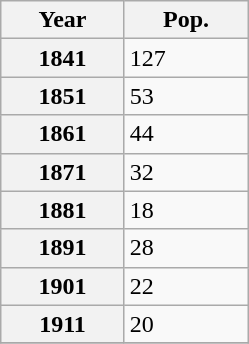<table class="wikitable" style="margin:0; border:1px solid darkgrey;">
<tr>
<th style="width:75px;">Year</th>
<th style="width:75px;">Pop.</th>
</tr>
<tr>
<th>1841</th>
<td>127 </td>
</tr>
<tr>
<th>1851</th>
<td>53 </td>
</tr>
<tr>
<th>1861</th>
<td>44 </td>
</tr>
<tr>
<th>1871</th>
<td>32 </td>
</tr>
<tr>
<th>1881</th>
<td>18 </td>
</tr>
<tr>
<th>1891</th>
<td>28 </td>
</tr>
<tr>
<th>1901</th>
<td>22 </td>
</tr>
<tr>
<th>1911</th>
<td>20 </td>
</tr>
<tr>
</tr>
</table>
